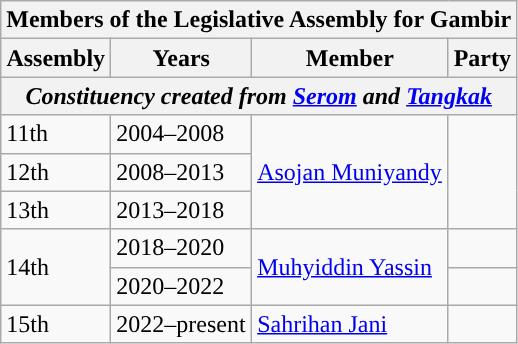<table class=wikitable>
<tr>
<th colspan=4>Members of the Legislative Assembly for Gambir</th>
</tr>
<tr>
<th>Assembly</th>
<th>Years</th>
<th>Member</th>
<th>Party</th>
</tr>
<tr>
<th colspan=4 align=center><em>Constituency created from <a href='#'>Serom</a> and <a href='#'>Tangkak</a></em></th>
</tr>
<tr>
<td>11th</td>
<td>2004–2008</td>
<td rowspan="3"><a href='#'>Asojan Muniyandy</a></td>
<td rowspan="3"></td>
</tr>
<tr>
<td>12th</td>
<td>2008–2013</td>
</tr>
<tr>
<td>13th</td>
<td>2013–2018</td>
</tr>
<tr>
<td rowspan="2">14th</td>
<td>2018–2020</td>
<td rowspan="2"><a href='#'>Muhyiddin Yassin</a></td>
<td></td>
</tr>
<tr>
<td>2020–2022</td>
<td></td>
</tr>
<tr>
<td>15th</td>
<td>2022–present</td>
<td><a href='#'> Sahrihan Jani</a></td>
<td></td>
</tr>
</table>
